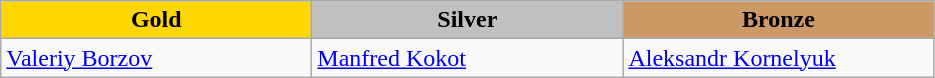<table class="wikitable" style="text-align:left">
<tr align="center">
<td width=200 bgcolor=gold><strong>Gold</strong></td>
<td width=200 bgcolor=silver><strong>Silver</strong></td>
<td width=200 bgcolor=CC9966><strong>Bronze</strong></td>
</tr>
<tr>
<td><a href='#'>Valeriy Borzov</a><br><em></em></td>
<td><a href='#'>Manfred Kokot</a><br><em></em></td>
<td><a href='#'>Aleksandr Kornelyuk</a><br><em></em></td>
</tr>
</table>
